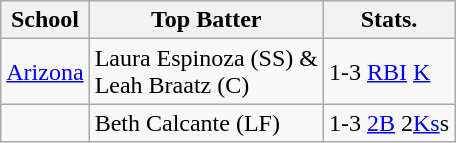<table class="wikitable">
<tr style="text-align:center; background:#f2f2f2;">
<th>School</th>
<th>Top Batter</th>
<th>Stats.</th>
</tr>
<tr>
<td><a href='#'>Arizona</a></td>
<td>Laura Espinoza (SS) &<br>Leah Braatz (C)</td>
<td>1-3  <a href='#'>RBI</a>  <a href='#'>K</a></td>
</tr>
<tr>
<td></td>
<td>Beth Calcante (LF)</td>
<td>1-3  <a href='#'>2B</a>  2<a href='#'>Ks</a>s</td>
</tr>
</table>
